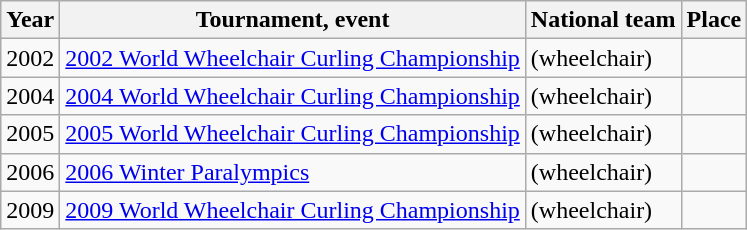<table class="wikitable">
<tr>
<th scope="col">Year</th>
<th scope="col">Tournament, event</th>
<th scope="col">National team</th>
<th scope="col">Place</th>
</tr>
<tr>
<td>2002</td>
<td><a href='#'>2002 World Wheelchair Curling Championship</a></td>
<td> (wheelchair)</td>
<td></td>
</tr>
<tr>
<td>2004</td>
<td><a href='#'>2004 World Wheelchair Curling Championship</a></td>
<td> (wheelchair)</td>
<td></td>
</tr>
<tr>
<td>2005</td>
<td><a href='#'>2005 World Wheelchair Curling Championship</a></td>
<td> (wheelchair)</td>
<td></td>
</tr>
<tr>
<td>2006</td>
<td><a href='#'>2006 Winter Paralympics</a></td>
<td> (wheelchair)</td>
<td></td>
</tr>
<tr>
<td>2009</td>
<td><a href='#'>2009 World Wheelchair Curling Championship</a></td>
<td> (wheelchair)</td>
<td></td>
</tr>
</table>
